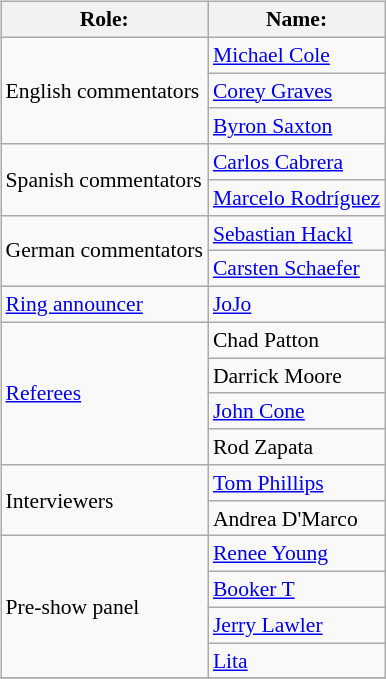<table class=wikitable style="font-size:90%; margin: 0.5em 0 0.5em 1em; float: right; clear: right;">
<tr>
<th>Role:</th>
<th>Name:</th>
</tr>
<tr>
<td rowspan=3>English commentators</td>
<td><a href='#'>Michael Cole</a></td>
</tr>
<tr>
<td><a href='#'>Corey Graves</a></td>
</tr>
<tr>
<td><a href='#'>Byron Saxton</a></td>
</tr>
<tr>
<td rowspan=2>Spanish commentators</td>
<td><a href='#'>Carlos Cabrera</a></td>
</tr>
<tr>
<td><a href='#'>Marcelo Rodríguez</a></td>
</tr>
<tr>
<td rowspan=2>German commentators</td>
<td><a href='#'>Sebastian Hackl</a></td>
</tr>
<tr>
<td><a href='#'>Carsten Schaefer</a></td>
</tr>
<tr>
<td rowspan=1><a href='#'>Ring announcer</a></td>
<td><a href='#'>JoJo</a></td>
</tr>
<tr>
<td rowspan=4><a href='#'>Referees</a></td>
<td>Chad Patton</td>
</tr>
<tr>
<td>Darrick Moore</td>
</tr>
<tr>
<td><a href='#'>John Cone</a></td>
</tr>
<tr>
<td>Rod Zapata</td>
</tr>
<tr>
<td rowspan=2>Interviewers</td>
<td><a href='#'>Tom Phillips</a></td>
</tr>
<tr>
<td>Andrea D'Marco</td>
</tr>
<tr>
<td rowspan=4>Pre-show panel</td>
<td><a href='#'>Renee Young</a></td>
</tr>
<tr>
<td><a href='#'>Booker T</a></td>
</tr>
<tr>
<td><a href='#'>Jerry Lawler</a></td>
</tr>
<tr>
<td><a href='#'>Lita</a></td>
</tr>
<tr>
</tr>
</table>
